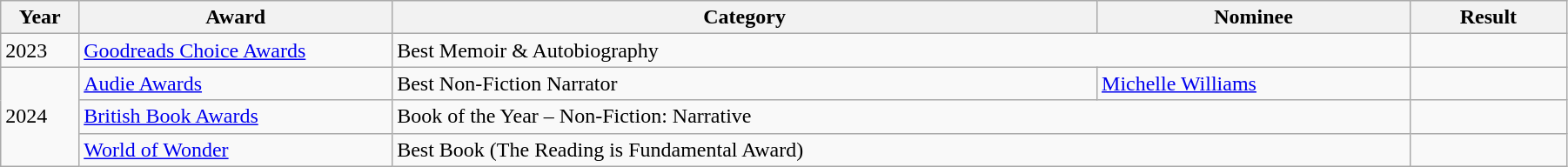<table class="wikitable" width="95%">
<tr>
<th width="5%">Year</th>
<th width="20%">Award</th>
<th width="45%">Category</th>
<th width="20%">Nominee</th>
<th width="10%">Result</th>
</tr>
<tr>
<td>2023</td>
<td><a href='#'>Goodreads Choice Awards</a></td>
<td colspan="2">Best Memoir & Autobiography</td>
<td></td>
</tr>
<tr>
<td rowspan="3">2024</td>
<td><a href='#'>Audie Awards</a></td>
<td>Best Non-Fiction Narrator</td>
<td><a href='#'>Michelle Williams</a></td>
<td></td>
</tr>
<tr>
<td><a href='#'>British Book Awards</a></td>
<td colspan="2">Book of the Year – Non-Fiction: Narrative</td>
<td></td>
</tr>
<tr>
<td><a href='#'>World of Wonder</a></td>
<td colspan="2">Best Book (The Reading is Fundamental Award)</td>
<td></td>
</tr>
</table>
